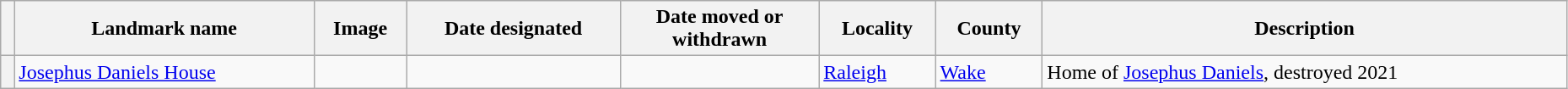<table class="wikitable sortable" style="width:98%">
<tr>
<th scope="col"></th>
<th scope="col">Landmark name</th>
<th scope="col" class="unsortable">Image</th>
<th scope="col">Date designated</th>
<th scope="col">Date moved or<br>withdrawn</th>
<th scope="col">Locality</th>
<th scope="col">County</th>
<th scope="col">Description</th>
</tr>
<tr>
<th></th>
<td><a href='#'>Josephus Daniels House</a></td>
<td></td>
<td></td>
<td></td>
<td><a href='#'>Raleigh</a></td>
<td><a href='#'>Wake</a></td>
<td>Home of <a href='#'>Josephus Daniels</a>, destroyed 2021</td>
</tr>
</table>
